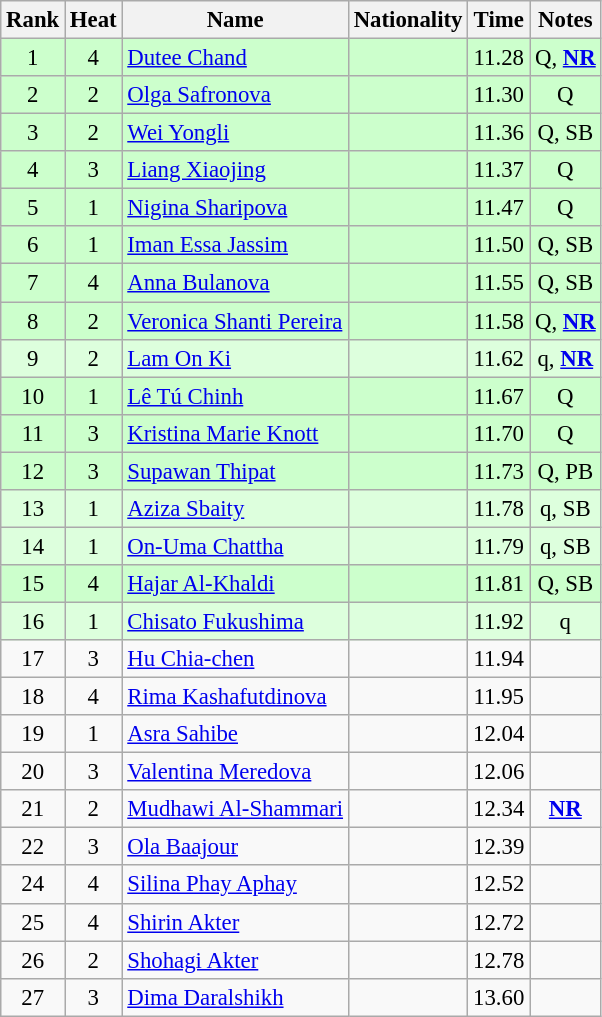<table class="wikitable sortable" style="text-align:center; font-size:95%">
<tr>
<th>Rank</th>
<th>Heat</th>
<th>Name</th>
<th>Nationality</th>
<th>Time</th>
<th>Notes</th>
</tr>
<tr bgcolor=ccffcc>
<td>1</td>
<td>4</td>
<td align=left><a href='#'>Dutee Chand</a></td>
<td align=left></td>
<td>11.28</td>
<td>Q, <strong><a href='#'>NR</a></strong></td>
</tr>
<tr bgcolor=ccffcc>
<td>2</td>
<td>2</td>
<td align=left><a href='#'>Olga Safronova</a></td>
<td align=left></td>
<td>11.30</td>
<td>Q</td>
</tr>
<tr bgcolor=ccffcc>
<td>3</td>
<td>2</td>
<td align=left><a href='#'>Wei Yongli</a></td>
<td align=left></td>
<td>11.36</td>
<td>Q, SB</td>
</tr>
<tr bgcolor=ccffcc>
<td>4</td>
<td>3</td>
<td align=left><a href='#'>Liang Xiaojing</a></td>
<td align=left></td>
<td>11.37</td>
<td>Q</td>
</tr>
<tr bgcolor=ccffcc>
<td>5</td>
<td>1</td>
<td align=left><a href='#'>Nigina Sharipova</a></td>
<td align=left></td>
<td>11.47</td>
<td>Q</td>
</tr>
<tr bgcolor=ccffcc>
<td>6</td>
<td>1</td>
<td align=left><a href='#'>Iman Essa Jassim</a></td>
<td align=left></td>
<td>11.50</td>
<td>Q, SB</td>
</tr>
<tr bgcolor=ccffcc>
<td>7</td>
<td>4</td>
<td align=left><a href='#'>Anna Bulanova</a></td>
<td align=left></td>
<td>11.55</td>
<td>Q, SB</td>
</tr>
<tr bgcolor=ccffcc>
<td>8</td>
<td>2</td>
<td align=left><a href='#'>Veronica Shanti Pereira</a></td>
<td align=left></td>
<td>11.58</td>
<td>Q, <strong><a href='#'>NR</a></strong></td>
</tr>
<tr bgcolor=ddffdd>
<td>9</td>
<td>2</td>
<td align=left><a href='#'>Lam On Ki</a></td>
<td align=left></td>
<td>11.62</td>
<td>q, <strong><a href='#'>NR</a></strong></td>
</tr>
<tr bgcolor=ccffcc>
<td>10</td>
<td>1</td>
<td align=left><a href='#'>Lê Tú Chinh</a></td>
<td align=left></td>
<td>11.67</td>
<td>Q</td>
</tr>
<tr bgcolor=ccffcc>
<td>11</td>
<td>3</td>
<td align=left><a href='#'>Kristina Marie Knott</a></td>
<td align=left></td>
<td>11.70</td>
<td>Q</td>
</tr>
<tr bgcolor=ccffcc>
<td>12</td>
<td>3</td>
<td align=left><a href='#'>Supawan Thipat</a></td>
<td align=left></td>
<td>11.73</td>
<td>Q, PB</td>
</tr>
<tr bgcolor=ddffdd>
<td>13</td>
<td>1</td>
<td align=left><a href='#'>Aziza Sbaity</a></td>
<td align=left></td>
<td>11.78</td>
<td>q, SB</td>
</tr>
<tr bgcolor=ddffdd>
<td>14</td>
<td>1</td>
<td align=left><a href='#'>On-Uma Chattha</a></td>
<td align=left></td>
<td>11.79</td>
<td>q, SB</td>
</tr>
<tr bgcolor=ccffcc>
<td>15</td>
<td>4</td>
<td align=left><a href='#'>Hajar Al-Khaldi</a></td>
<td align=left></td>
<td>11.81</td>
<td>Q, SB</td>
</tr>
<tr bgcolor=ddffdd>
<td>16</td>
<td>1</td>
<td align=left><a href='#'>Chisato Fukushima</a></td>
<td align=left></td>
<td>11.92</td>
<td>q</td>
</tr>
<tr>
<td>17</td>
<td>3</td>
<td align=left><a href='#'>Hu Chia-chen</a></td>
<td align=left></td>
<td>11.94</td>
<td></td>
</tr>
<tr>
<td>18</td>
<td>4</td>
<td align=left><a href='#'>Rima Kashafutdinova</a></td>
<td align=left></td>
<td>11.95</td>
<td></td>
</tr>
<tr>
<td>19</td>
<td>1</td>
<td align=left><a href='#'>Asra Sahibe</a></td>
<td align=left></td>
<td>12.04</td>
<td></td>
</tr>
<tr>
<td>20</td>
<td>3</td>
<td align=left><a href='#'>Valentina Meredova</a></td>
<td align=left></td>
<td>12.06</td>
<td></td>
</tr>
<tr>
<td>21</td>
<td>2</td>
<td align=left><a href='#'>Mudhawi Al-Shammari</a></td>
<td align=left></td>
<td>12.34</td>
<td><strong><a href='#'>NR</a></strong></td>
</tr>
<tr>
<td>22</td>
<td>3</td>
<td align=left><a href='#'>Ola Baajour</a></td>
<td align=left></td>
<td>12.39</td>
<td></td>
</tr>
<tr>
<td>24</td>
<td>4</td>
<td align=left><a href='#'>Silina Phay Aphay</a></td>
<td align=left></td>
<td>12.52</td>
<td></td>
</tr>
<tr>
<td>25</td>
<td>4</td>
<td align=left><a href='#'>Shirin Akter</a></td>
<td align=left></td>
<td>12.72</td>
<td></td>
</tr>
<tr>
<td>26</td>
<td>2</td>
<td align=left><a href='#'>Shohagi Akter</a></td>
<td align=left></td>
<td>12.78</td>
<td></td>
</tr>
<tr>
<td>27</td>
<td>3</td>
<td align=left><a href='#'>Dima Daralshikh</a></td>
<td align=left></td>
<td>13.60</td>
<td></td>
</tr>
</table>
